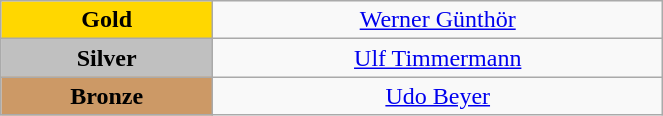<table class="wikitable" style="text-align:center; " width="35%">
<tr>
<td bgcolor="gold"><strong>Gold</strong></td>
<td><a href='#'>Werner Günthör</a><br>  <small><em></em></small></td>
</tr>
<tr>
<td bgcolor="silver"><strong>Silver</strong></td>
<td><a href='#'>Ulf Timmermann</a><br>  <small><em></em></small></td>
</tr>
<tr>
<td bgcolor="CC9966"><strong>Bronze</strong></td>
<td><a href='#'>Udo Beyer</a><br>  <small><em></em></small></td>
</tr>
</table>
